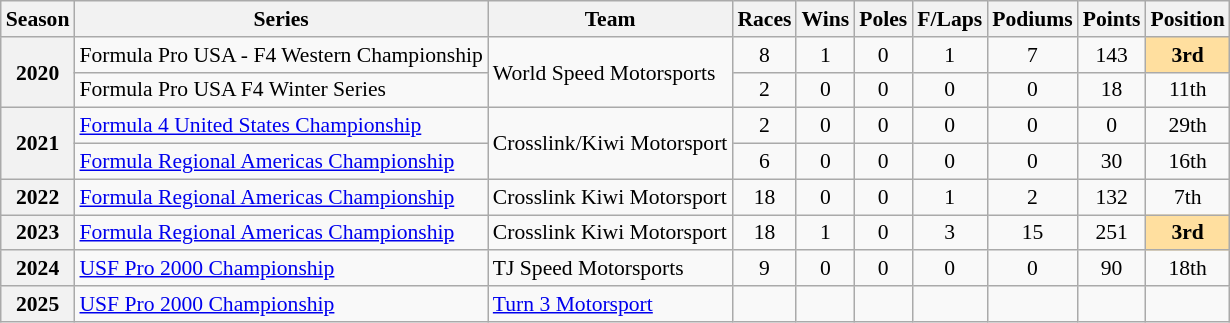<table class="wikitable" style="font-size: 90%; text-align:center">
<tr>
<th>Season</th>
<th>Series</th>
<th>Team</th>
<th>Races</th>
<th>Wins</th>
<th>Poles</th>
<th>F/Laps</th>
<th>Podiums</th>
<th>Points</th>
<th>Position</th>
</tr>
<tr>
<th rowspan="2">2020</th>
<td align="left">Formula Pro USA - F4 Western Championship</td>
<td rowspan="2" align="left">World Speed Motorsports</td>
<td>8</td>
<td>1</td>
<td>0</td>
<td>1</td>
<td>7</td>
<td>143</td>
<td style="background:#FFDF9F;"><strong>3rd</strong></td>
</tr>
<tr>
<td align="left">Formula Pro USA F4 Winter Series</td>
<td>2</td>
<td>0</td>
<td>0</td>
<td>0</td>
<td>0</td>
<td>18</td>
<td>11th</td>
</tr>
<tr>
<th rowspan="2">2021</th>
<td align="left"><a href='#'>Formula 4 United States Championship</a></td>
<td align="left" rowspan="2">Crosslink/Kiwi Motorsport</td>
<td>2</td>
<td>0</td>
<td>0</td>
<td>0</td>
<td>0</td>
<td>0</td>
<td>29th</td>
</tr>
<tr>
<td align=left><a href='#'>Formula Regional Americas Championship</a></td>
<td>6</td>
<td>0</td>
<td>0</td>
<td>0</td>
<td>0</td>
<td>30</td>
<td>16th</td>
</tr>
<tr>
<th>2022</th>
<td align="left"><a href='#'>Formula Regional Americas Championship</a></td>
<td align="left">Crosslink Kiwi Motorsport</td>
<td>18</td>
<td>0</td>
<td>0</td>
<td>1</td>
<td>2</td>
<td>132</td>
<td>7th</td>
</tr>
<tr>
<th>2023</th>
<td align="left"><a href='#'>Formula Regional Americas Championship</a></td>
<td align="left">Crosslink Kiwi Motorsport</td>
<td>18</td>
<td>1</td>
<td>0</td>
<td>3</td>
<td>15</td>
<td>251</td>
<td style="background:#FFDF9F;"><strong>3rd</strong></td>
</tr>
<tr>
<th>2024</th>
<td align=left><a href='#'>USF Pro 2000 Championship</a></td>
<td align=left>TJ Speed Motorsports</td>
<td>9</td>
<td>0</td>
<td>0</td>
<td>0</td>
<td>0</td>
<td>90</td>
<td>18th</td>
</tr>
<tr>
<th>2025</th>
<td align=left><a href='#'>USF Pro 2000 Championship</a></td>
<td align=left><a href='#'>Turn 3 Motorsport</a></td>
<td></td>
<td></td>
<td></td>
<td></td>
<td></td>
<td></td>
<td></td>
</tr>
</table>
